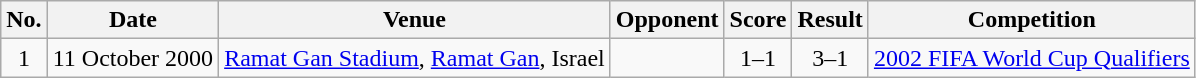<table class="wikitable sortable">
<tr>
<th scope="col">No.</th>
<th scope="col">Date</th>
<th scope="col">Venue</th>
<th scope="col">Opponent</th>
<th scope="col">Score</th>
<th scope="col">Result</th>
<th scope="col">Competition</th>
</tr>
<tr>
<td align="center">1</td>
<td>11 October 2000</td>
<td><a href='#'>Ramat Gan Stadium</a>, <a href='#'>Ramat Gan</a>, Israel</td>
<td></td>
<td align="center">1–1</td>
<td align="center">3–1</td>
<td><a href='#'>2002 FIFA World Cup Qualifiers</a></td>
</tr>
</table>
